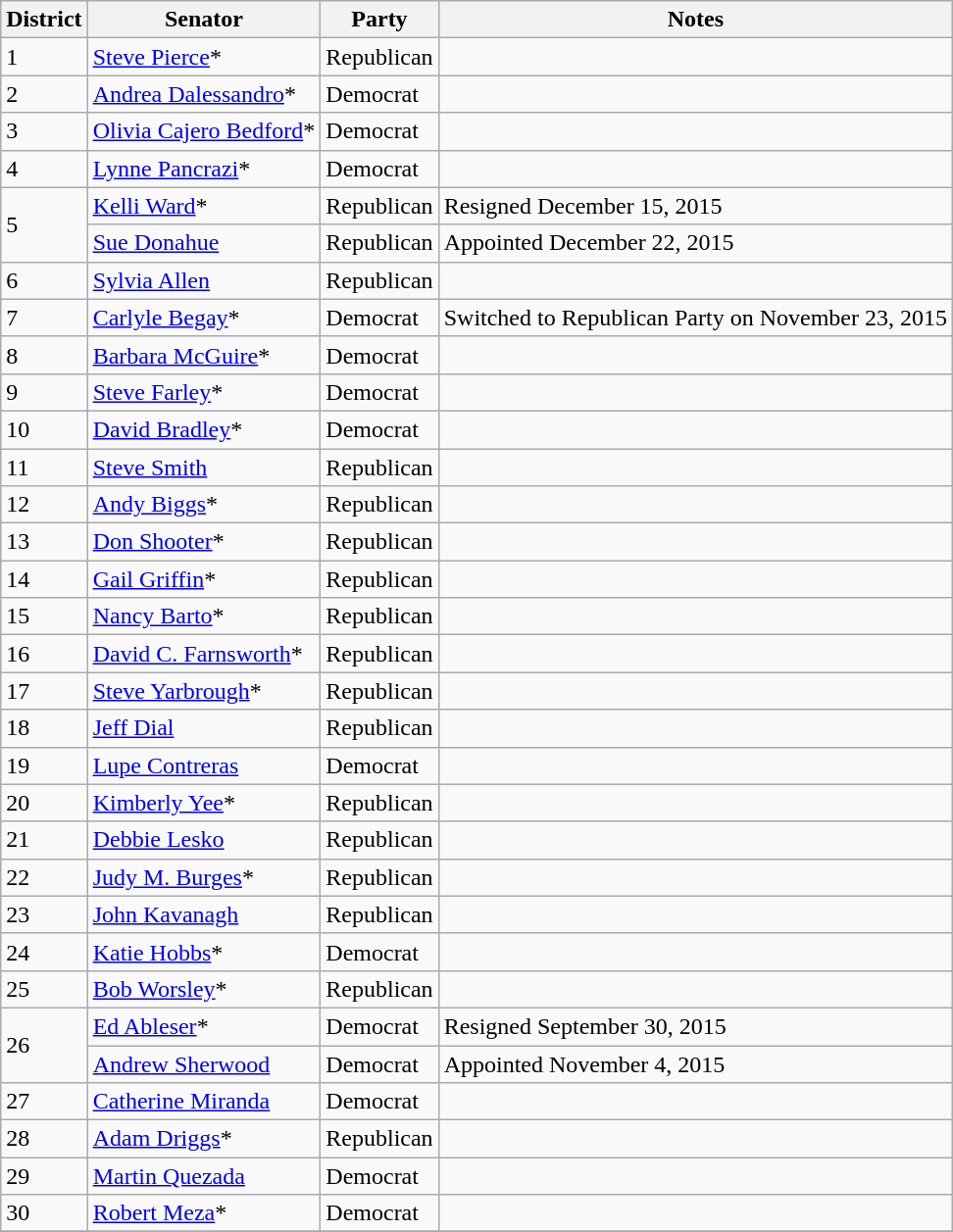<table class=wikitable>
<tr>
<th>District</th>
<th>Senator</th>
<th>Party</th>
<th>Notes</th>
</tr>
<tr>
<td>1</td>
<td><a href='#'>Steve Pierce</a>*</td>
<td>Republican</td>
<td></td>
</tr>
<tr>
<td>2</td>
<td><a href='#'>Andrea Dalessandro</a>*</td>
<td>Democrat</td>
<td></td>
</tr>
<tr>
<td>3</td>
<td><a href='#'>Olivia Cajero Bedford</a>*</td>
<td>Democrat</td>
<td></td>
</tr>
<tr>
<td>4</td>
<td><a href='#'>Lynne Pancrazi</a>*</td>
<td>Democrat</td>
<td></td>
</tr>
<tr>
<td rowspan="2">5</td>
<td><a href='#'>Kelli Ward</a>*</td>
<td>Republican</td>
<td>Resigned December 15, 2015</td>
</tr>
<tr>
<td><a href='#'>Sue Donahue</a></td>
<td>Republican</td>
<td>Appointed December 22, 2015</td>
</tr>
<tr>
<td>6</td>
<td><a href='#'>Sylvia Allen</a></td>
<td>Republican</td>
<td></td>
</tr>
<tr>
<td>7</td>
<td><a href='#'>Carlyle Begay</a>*</td>
<td>Democrat</td>
<td>Switched to Republican Party on November 23, 2015</td>
</tr>
<tr>
<td>8</td>
<td><a href='#'>Barbara McGuire</a>*</td>
<td>Democrat</td>
<td></td>
</tr>
<tr>
<td>9</td>
<td><a href='#'>Steve Farley</a>*</td>
<td>Democrat</td>
<td></td>
</tr>
<tr>
<td>10</td>
<td><a href='#'>David Bradley</a>*</td>
<td>Democrat</td>
<td></td>
</tr>
<tr>
<td>11</td>
<td><a href='#'>Steve Smith</a></td>
<td>Republican</td>
<td></td>
</tr>
<tr>
<td>12</td>
<td><a href='#'>Andy Biggs</a>*</td>
<td>Republican</td>
<td></td>
</tr>
<tr>
<td>13</td>
<td><a href='#'>Don Shooter</a>*</td>
<td>Republican</td>
<td></td>
</tr>
<tr>
<td>14</td>
<td><a href='#'>Gail Griffin</a>*</td>
<td>Republican</td>
<td></td>
</tr>
<tr>
<td>15</td>
<td><a href='#'>Nancy Barto</a>*</td>
<td>Republican</td>
<td></td>
</tr>
<tr>
<td>16</td>
<td><a href='#'>David C. Farnsworth</a>*</td>
<td>Republican</td>
<td></td>
</tr>
<tr>
<td>17</td>
<td><a href='#'>Steve Yarbrough</a>*</td>
<td>Republican</td>
<td></td>
</tr>
<tr>
<td>18</td>
<td><a href='#'>Jeff Dial</a></td>
<td>Republican</td>
<td></td>
</tr>
<tr>
<td>19</td>
<td><a href='#'>Lupe Contreras</a></td>
<td>Democrat</td>
<td></td>
</tr>
<tr>
<td>20</td>
<td><a href='#'>Kimberly Yee</a>*</td>
<td>Republican</td>
<td></td>
</tr>
<tr>
<td>21</td>
<td><a href='#'>Debbie Lesko</a></td>
<td>Republican</td>
<td></td>
</tr>
<tr>
<td>22</td>
<td><a href='#'>Judy M. Burges</a>*</td>
<td>Republican</td>
<td></td>
</tr>
<tr>
<td>23</td>
<td><a href='#'>John Kavanagh</a></td>
<td>Republican</td>
<td></td>
</tr>
<tr>
<td>24</td>
<td><a href='#'>Katie Hobbs</a>*</td>
<td>Democrat</td>
<td></td>
</tr>
<tr>
<td>25</td>
<td><a href='#'>Bob Worsley</a>*</td>
<td>Republican</td>
<td></td>
</tr>
<tr>
<td rowspan="2">26</td>
<td><a href='#'>Ed Ableser</a>*</td>
<td>Democrat</td>
<td>Resigned September 30, 2015</td>
</tr>
<tr>
<td><a href='#'>Andrew Sherwood</a></td>
<td>Democrat</td>
<td>Appointed November 4, 2015</td>
</tr>
<tr>
<td>27</td>
<td><a href='#'>Catherine Miranda</a></td>
<td>Democrat</td>
<td></td>
</tr>
<tr>
<td>28</td>
<td><a href='#'>Adam Driggs</a>*</td>
<td>Republican</td>
<td></td>
</tr>
<tr>
<td>29</td>
<td><a href='#'>Martin Quezada</a></td>
<td>Democrat</td>
<td></td>
</tr>
<tr>
<td>30</td>
<td><a href='#'>Robert Meza</a>*</td>
<td>Democrat</td>
<td></td>
</tr>
<tr>
</tr>
</table>
